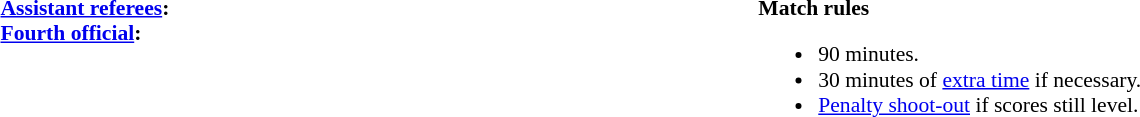<table style="width:100%;font-size:90%">
<tr>
<td style="width:40%;vertical-align:top"><br><strong><a href='#'>Assistant referees</a>:</strong>
<br><strong><a href='#'>Fourth official</a>:</strong></td>
<td style="width:60%;vertical-align:top"><br><strong>Match rules</strong><ul><li>90 minutes.</li><li>30 minutes of <a href='#'>extra time</a> if necessary.</li><li><a href='#'>Penalty shoot-out</a> if scores still level.</li></ul></td>
</tr>
</table>
